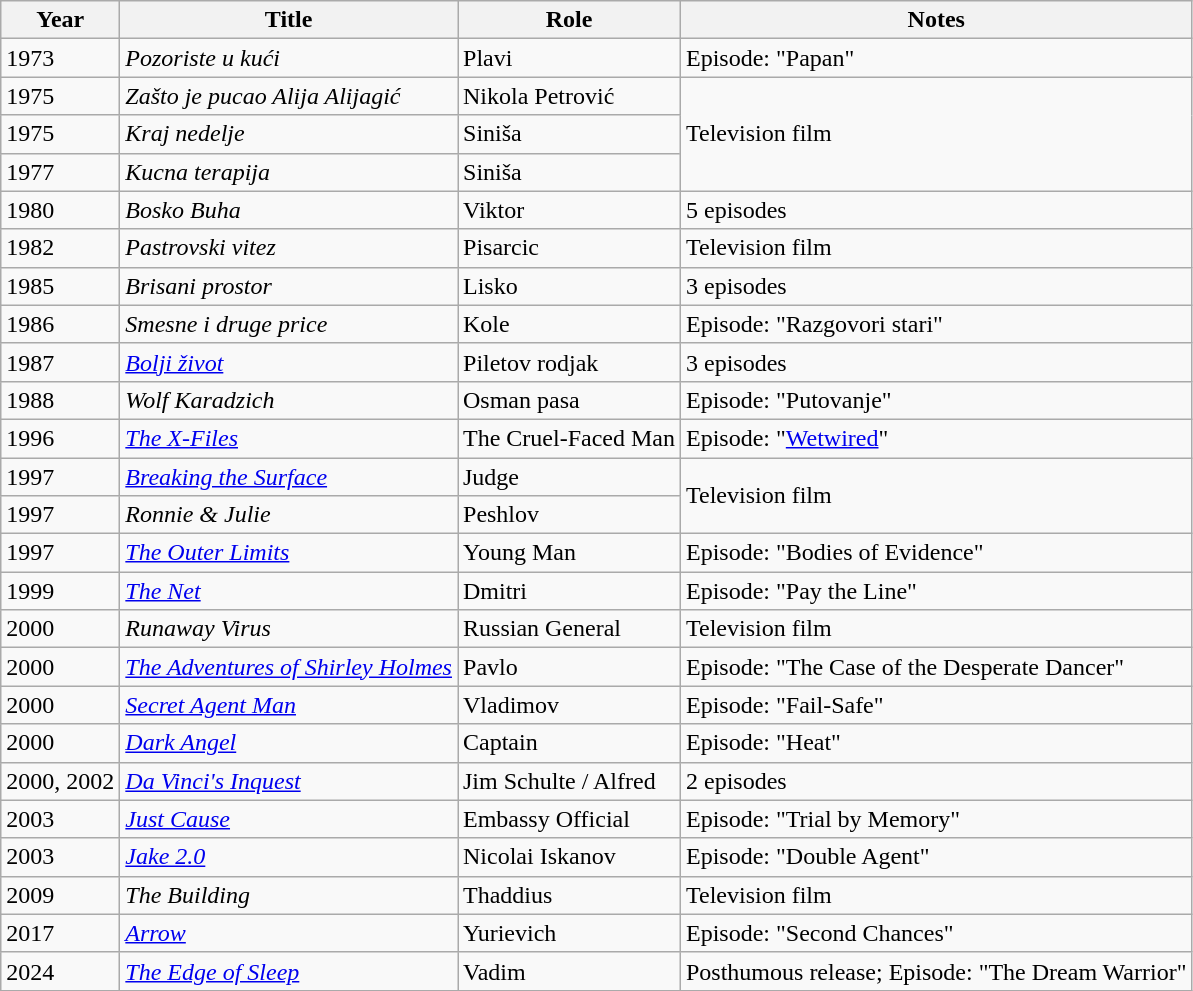<table class="wikitable sortable">
<tr>
<th>Year</th>
<th>Title</th>
<th>Role</th>
<th>Notes</th>
</tr>
<tr>
<td>1973</td>
<td><em>Pozoriste u kući</em></td>
<td>Plavi</td>
<td>Episode: "Papan"</td>
</tr>
<tr>
<td>1975</td>
<td><em>Zašto je pucao Alija Alijagić</em></td>
<td>Nikola Petrović</td>
<td rowspan="3">Television film</td>
</tr>
<tr>
<td>1975</td>
<td><em>Kraj nedelje</em></td>
<td>Siniša</td>
</tr>
<tr>
<td>1977</td>
<td><em>Kucna terapija</em></td>
<td>Siniša</td>
</tr>
<tr>
<td>1980</td>
<td><em>Bosko Buha</em></td>
<td>Viktor</td>
<td>5 episodes</td>
</tr>
<tr>
<td>1982</td>
<td><em>Pastrovski vitez</em></td>
<td>Pisarcic</td>
<td>Television film</td>
</tr>
<tr>
<td>1985</td>
<td><em>Brisani prostor</em></td>
<td>Lisko</td>
<td>3 episodes</td>
</tr>
<tr>
<td>1986</td>
<td><em>Smesne i druge price</em></td>
<td>Kole</td>
<td>Episode: "Razgovori stari"</td>
</tr>
<tr>
<td>1987</td>
<td><em><a href='#'>Bolji život</a></em></td>
<td>Piletov rodjak</td>
<td>3 episodes</td>
</tr>
<tr>
<td>1988</td>
<td><em>Wolf Karadzich</em></td>
<td>Osman pasa</td>
<td>Episode: "Putovanje"</td>
</tr>
<tr>
<td>1996</td>
<td><em><a href='#'>The X-Files</a></em></td>
<td>The Cruel-Faced Man</td>
<td>Episode: "<a href='#'>Wetwired</a>"</td>
</tr>
<tr>
<td>1997</td>
<td><a href='#'><em>Breaking the Surface</em></a></td>
<td>Judge</td>
<td rowspan="2">Television film</td>
</tr>
<tr>
<td>1997</td>
<td><em>Ronnie & Julie</em></td>
<td>Peshlov</td>
</tr>
<tr>
<td>1997</td>
<td><a href='#'><em>The Outer Limits</em></a></td>
<td>Young Man</td>
<td>Episode: "Bodies of Evidence"</td>
</tr>
<tr>
<td>1999</td>
<td><a href='#'><em>The Net</em></a></td>
<td>Dmitri</td>
<td>Episode: "Pay the Line"</td>
</tr>
<tr>
<td>2000</td>
<td><em>Runaway Virus</em></td>
<td>Russian General</td>
<td>Television film</td>
</tr>
<tr>
<td>2000</td>
<td><em><a href='#'>The Adventures of Shirley Holmes</a></em></td>
<td>Pavlo</td>
<td>Episode: "The Case of the Desperate Dancer"</td>
</tr>
<tr>
<td>2000</td>
<td><a href='#'><em>Secret Agent Man</em></a></td>
<td>Vladimov</td>
<td>Episode: "Fail-Safe"</td>
</tr>
<tr>
<td>2000</td>
<td><a href='#'><em>Dark Angel</em></a></td>
<td>Captain</td>
<td>Episode: "Heat"</td>
</tr>
<tr>
<td>2000, 2002</td>
<td><em><a href='#'>Da Vinci's Inquest</a></em></td>
<td>Jim Schulte / Alfred</td>
<td>2 episodes</td>
</tr>
<tr>
<td>2003</td>
<td><a href='#'><em>Just Cause</em></a></td>
<td>Embassy Official</td>
<td>Episode: "Trial by Memory"</td>
</tr>
<tr>
<td>2003</td>
<td><em><a href='#'>Jake 2.0</a></em></td>
<td>Nicolai Iskanov</td>
<td>Episode: "Double Agent"</td>
</tr>
<tr>
<td>2009</td>
<td><em>The Building</em></td>
<td>Thaddius</td>
<td>Television film</td>
</tr>
<tr>
<td>2017</td>
<td><a href='#'><em>Arrow</em></a></td>
<td>Yurievich</td>
<td>Episode: "Second Chances"</td>
</tr>
<tr>
<td>2024</td>
<td><em><a href='#'>The Edge of Sleep</a></em></td>
<td>Vadim</td>
<td>Posthumous release; Episode: "The Dream Warrior"</td>
</tr>
</table>
